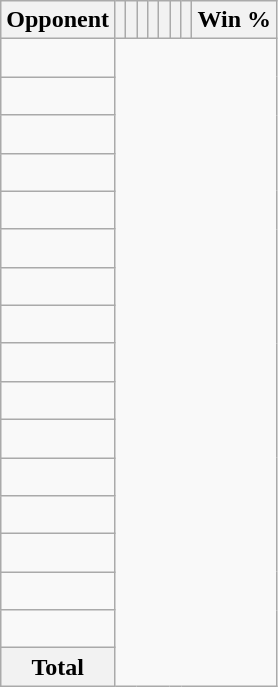<table class="wikitable sortable collapsible collapsed" style="text-align: center;">
<tr>
<th>Opponent</th>
<th></th>
<th></th>
<th></th>
<th></th>
<th></th>
<th></th>
<th></th>
<th>Win %</th>
</tr>
<tr>
<td align="left"><br></td>
</tr>
<tr>
<td align="left"><br></td>
</tr>
<tr>
<td align="left"><br></td>
</tr>
<tr>
<td align="left"><br></td>
</tr>
<tr>
<td align="left"><br></td>
</tr>
<tr>
<td align="left"><br></td>
</tr>
<tr>
<td align="left"><br></td>
</tr>
<tr>
<td align="left"><br></td>
</tr>
<tr>
<td align="left"><br></td>
</tr>
<tr>
<td align="left"><br></td>
</tr>
<tr>
<td align="left"><br></td>
</tr>
<tr>
<td align="left"><br></td>
</tr>
<tr>
<td align="left"><br></td>
</tr>
<tr>
<td align="left"><br></td>
</tr>
<tr>
<td align="left"><br></td>
</tr>
<tr>
<td align="left"><br></td>
</tr>
<tr class="sortbottom">
<th>Total<br></th>
</tr>
</table>
